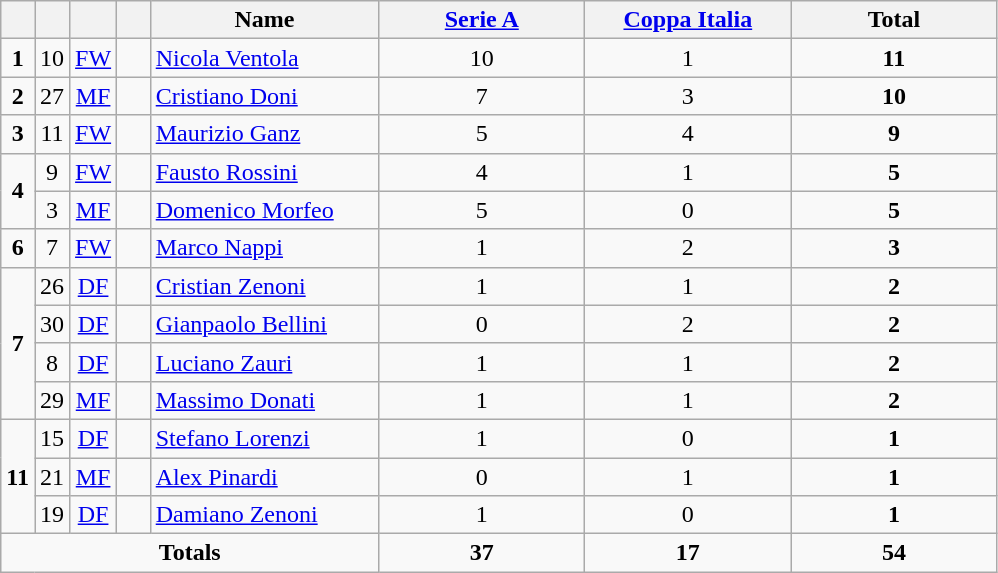<table class="wikitable" style="text-align:center">
<tr>
<th width=15></th>
<th width=15></th>
<th width=15></th>
<th width=15></th>
<th width=145>Name</th>
<th width=130><a href='#'>Serie A</a></th>
<th width=130><a href='#'>Coppa Italia</a></th>
<th width=130>Total</th>
</tr>
<tr>
<td><strong>1</strong></td>
<td>10</td>
<td><a href='#'>FW</a></td>
<td></td>
<td align=left><a href='#'>Nicola Ventola</a></td>
<td>10</td>
<td>1</td>
<td><strong>11</strong></td>
</tr>
<tr>
<td><strong>2</strong></td>
<td>27</td>
<td><a href='#'>MF</a></td>
<td></td>
<td align=left><a href='#'>Cristiano Doni</a></td>
<td>7</td>
<td>3</td>
<td><strong>10</strong></td>
</tr>
<tr>
<td><strong>3</strong></td>
<td>11</td>
<td><a href='#'>FW</a></td>
<td></td>
<td align=left><a href='#'>Maurizio Ganz</a></td>
<td>5</td>
<td>4</td>
<td><strong>9</strong></td>
</tr>
<tr>
<td rowspan=2><strong>4</strong></td>
<td>9</td>
<td><a href='#'>FW</a></td>
<td></td>
<td align=left><a href='#'>Fausto Rossini</a></td>
<td>4</td>
<td>1</td>
<td><strong>5</strong></td>
</tr>
<tr>
<td>3</td>
<td><a href='#'>MF</a></td>
<td></td>
<td align=left><a href='#'>Domenico Morfeo</a></td>
<td>5</td>
<td>0</td>
<td><strong>5</strong></td>
</tr>
<tr>
<td><strong>6</strong></td>
<td>7</td>
<td><a href='#'>FW</a></td>
<td></td>
<td align=left><a href='#'>Marco Nappi</a></td>
<td>1</td>
<td>2</td>
<td><strong>3</strong></td>
</tr>
<tr>
<td rowspan=4><strong>7</strong></td>
<td>26</td>
<td><a href='#'>DF</a></td>
<td></td>
<td align=left><a href='#'>Cristian Zenoni</a></td>
<td>1</td>
<td>1</td>
<td><strong>2</strong></td>
</tr>
<tr>
<td>30</td>
<td><a href='#'>DF</a></td>
<td></td>
<td align=left><a href='#'>Gianpaolo Bellini</a></td>
<td>0</td>
<td>2</td>
<td><strong>2</strong></td>
</tr>
<tr>
<td>8</td>
<td><a href='#'>DF</a></td>
<td></td>
<td align=left><a href='#'>Luciano Zauri</a></td>
<td>1</td>
<td>1</td>
<td><strong>2</strong></td>
</tr>
<tr>
<td>29</td>
<td><a href='#'>MF</a></td>
<td></td>
<td align=left><a href='#'>Massimo Donati</a></td>
<td>1</td>
<td>1</td>
<td><strong>2</strong></td>
</tr>
<tr>
<td rowspan=3><strong>11</strong></td>
<td>15</td>
<td><a href='#'>DF</a></td>
<td></td>
<td align=left><a href='#'>Stefano Lorenzi</a></td>
<td>1</td>
<td>0</td>
<td><strong>1</strong></td>
</tr>
<tr>
<td>21</td>
<td><a href='#'>MF</a></td>
<td></td>
<td align=left><a href='#'>Alex Pinardi</a></td>
<td>0</td>
<td>1</td>
<td><strong>1</strong></td>
</tr>
<tr>
<td>19</td>
<td><a href='#'>DF</a></td>
<td></td>
<td align=left><a href='#'>Damiano Zenoni</a></td>
<td>1</td>
<td>0</td>
<td><strong>1</strong></td>
</tr>
<tr>
<td colspan=5><strong>Totals</strong></td>
<td><strong>37</strong></td>
<td><strong>17</strong></td>
<td><strong>54</strong></td>
</tr>
</table>
